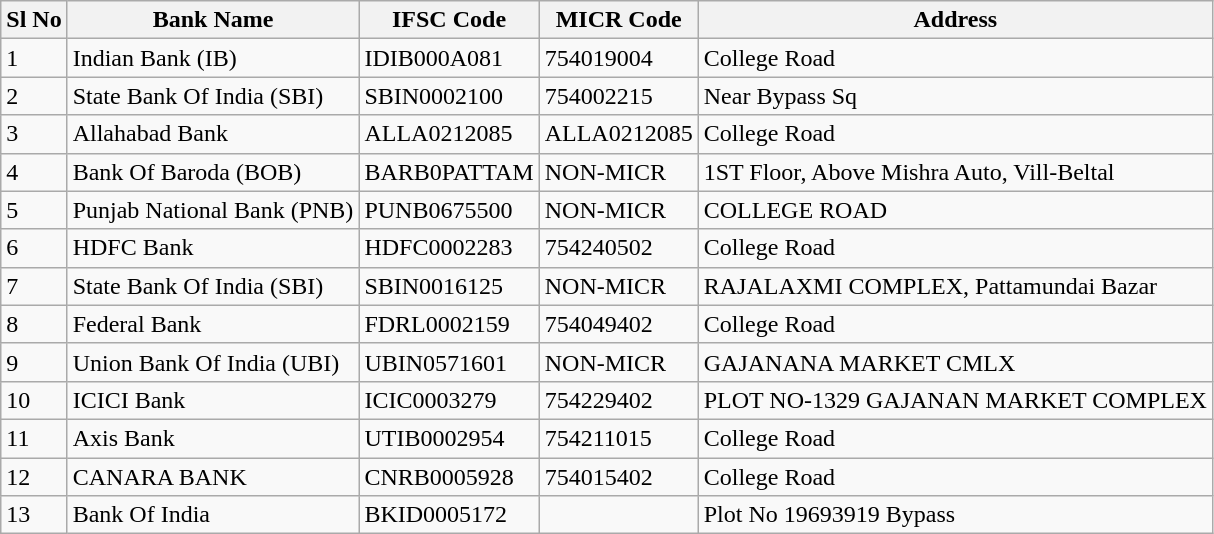<table class="wikitable">
<tr>
<th>Sl No</th>
<th>Bank Name</th>
<th>IFSC Code</th>
<th>MICR Code</th>
<th>Address</th>
</tr>
<tr>
<td>1</td>
<td>Indian Bank (IB)</td>
<td>IDIB000A081</td>
<td>754019004</td>
<td>College Road</td>
</tr>
<tr>
<td>2</td>
<td>State Bank Of India (SBI)</td>
<td>SBIN0002100</td>
<td>754002215</td>
<td>Near Bypass Sq</td>
</tr>
<tr>
<td>3</td>
<td>Allahabad Bank</td>
<td>ALLA0212085</td>
<td>ALLA0212085</td>
<td>College Road</td>
</tr>
<tr>
<td>4</td>
<td>Bank Of Baroda (BOB)</td>
<td>BARB0PATTAM</td>
<td>NON-MICR</td>
<td>1ST Floor, Above Mishra Auto, Vill-Beltal</td>
</tr>
<tr>
<td>5</td>
<td>Punjab National Bank (PNB)</td>
<td>PUNB0675500</td>
<td>NON-MICR</td>
<td>COLLEGE ROAD</td>
</tr>
<tr>
<td>6</td>
<td>HDFC Bank</td>
<td>HDFC0002283</td>
<td>754240502</td>
<td>College Road</td>
</tr>
<tr>
<td>7</td>
<td>State Bank Of India (SBI)</td>
<td>SBIN0016125</td>
<td>NON-MICR</td>
<td>RAJALAXMI COMPLEX, Pattamundai Bazar</td>
</tr>
<tr>
<td>8</td>
<td>Federal Bank</td>
<td>FDRL0002159</td>
<td>754049402</td>
<td>College Road</td>
</tr>
<tr>
<td>9</td>
<td>Union Bank Of India (UBI)</td>
<td>UBIN0571601</td>
<td>NON-MICR</td>
<td>GAJANANA MARKET CMLX</td>
</tr>
<tr>
<td>10</td>
<td>ICICI Bank</td>
<td>ICIC0003279</td>
<td>754229402</td>
<td>PLOT NO-1329 GAJANAN MARKET COMPLEX</td>
</tr>
<tr>
<td>11</td>
<td>Axis Bank</td>
<td>UTIB0002954</td>
<td>754211015</td>
<td>College Road</td>
</tr>
<tr>
<td>12</td>
<td>CANARA BANK</td>
<td>CNRB0005928</td>
<td>754015402</td>
<td>College Road</td>
</tr>
<tr>
<td>13</td>
<td>Bank Of India</td>
<td>BKID0005172</td>
<td></td>
<td>Plot No 19693919 Bypass</td>
</tr>
</table>
